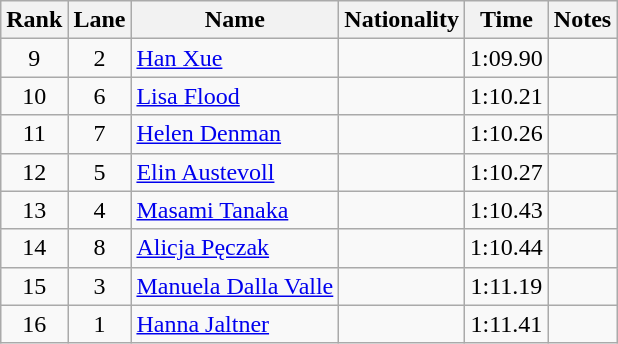<table class="wikitable sortable" style="text-align:center">
<tr>
<th>Rank</th>
<th>Lane</th>
<th>Name</th>
<th>Nationality</th>
<th>Time</th>
<th>Notes</th>
</tr>
<tr>
<td>9</td>
<td>2</td>
<td align=left><a href='#'>Han Xue</a></td>
<td align=left></td>
<td>1:09.90</td>
<td></td>
</tr>
<tr>
<td>10</td>
<td>6</td>
<td align=left><a href='#'>Lisa Flood</a></td>
<td align=left></td>
<td>1:10.21</td>
<td></td>
</tr>
<tr>
<td>11</td>
<td>7</td>
<td align=left><a href='#'>Helen Denman</a></td>
<td align=left></td>
<td>1:10.26</td>
<td></td>
</tr>
<tr>
<td>12</td>
<td>5</td>
<td align=left><a href='#'>Elin Austevoll</a></td>
<td align=left></td>
<td>1:10.27</td>
<td></td>
</tr>
<tr>
<td>13</td>
<td>4</td>
<td align=left><a href='#'>Masami Tanaka</a></td>
<td align=left></td>
<td>1:10.43</td>
<td></td>
</tr>
<tr>
<td>14</td>
<td>8</td>
<td align=left><a href='#'>Alicja Pęczak</a></td>
<td align=left></td>
<td>1:10.44</td>
<td></td>
</tr>
<tr>
<td>15</td>
<td>3</td>
<td align=left><a href='#'>Manuela Dalla Valle</a></td>
<td align=left></td>
<td>1:11.19</td>
<td></td>
</tr>
<tr>
<td>16</td>
<td>1</td>
<td align=left><a href='#'>Hanna Jaltner</a></td>
<td align=left></td>
<td>1:11.41</td>
<td></td>
</tr>
</table>
